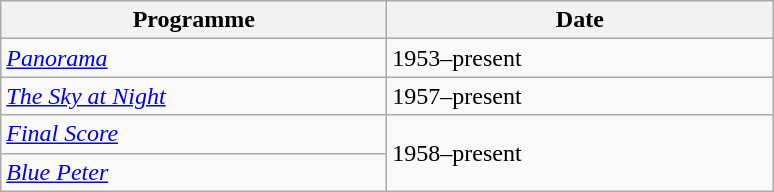<table class="wikitable">
<tr>
<th width=250>Programme</th>
<th width=250>Date</th>
</tr>
<tr>
<td><em><a href='#'>Panorama</a></em></td>
<td>1953–present</td>
</tr>
<tr>
<td><em><a href='#'>The Sky at Night</a></em></td>
<td>1957–present</td>
</tr>
<tr>
<td><em><a href='#'>Final Score</a></em></td>
<td rowspan="2">1958–present</td>
</tr>
<tr>
<td><em><a href='#'>Blue Peter</a></em></td>
</tr>
</table>
